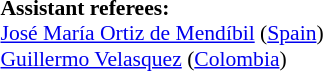<table width=50% style="font-size: 90%">
<tr>
<td><br><strong>Assistant referees:</strong>
<br><a href='#'>José María Ortiz de Mendíbil</a> (<a href='#'>Spain</a>)
<br><a href='#'>Guillermo Velasquez</a> (<a href='#'>Colombia</a>)</td>
</tr>
</table>
